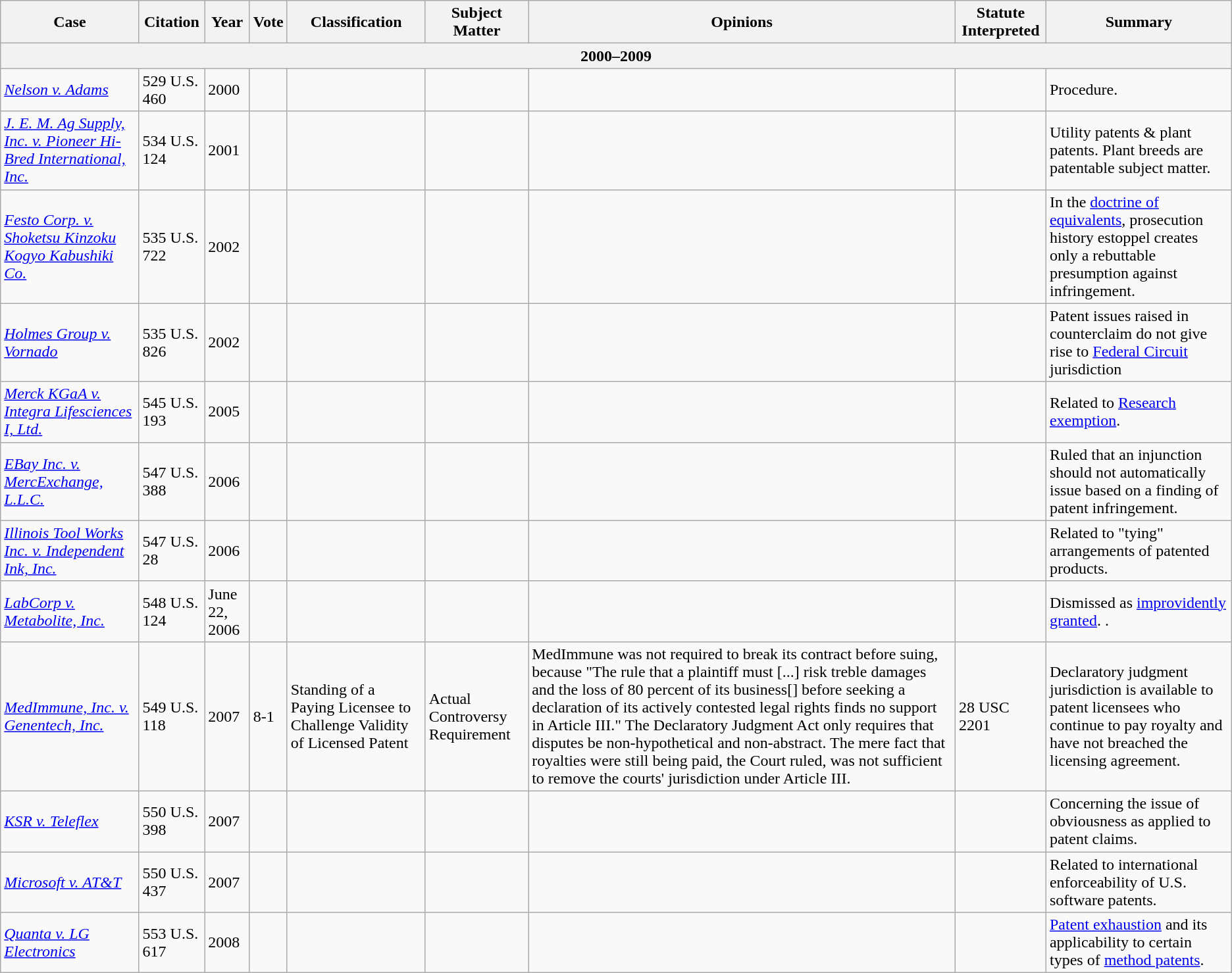<table class="wikitable sortable">
<tr>
<th>Case</th>
<th>Citation</th>
<th>Year</th>
<th>Vote</th>
<th>Classification</th>
<th>Subject Matter</th>
<th>Opinions</th>
<th>Statute Interpreted</th>
<th>Summary</th>
</tr>
<tr>
<th colspan="9"><strong>2000–2009</strong></th>
</tr>
<tr>
<td><em><a href='#'>Nelson v. Adams</a></em></td>
<td>529 U.S. 460</td>
<td>2000</td>
<td></td>
<td></td>
<td></td>
<td></td>
<td></td>
<td>Procedure.</td>
</tr>
<tr>
<td><em><a href='#'>J. E. M. Ag Supply, Inc. v. Pioneer Hi-Bred International, Inc.</a></em></td>
<td>534 U.S. 124</td>
<td>2001</td>
<td></td>
<td></td>
<td></td>
<td></td>
<td></td>
<td>Utility patents & plant patents. Plant breeds are patentable subject matter.</td>
</tr>
<tr>
<td><em><a href='#'>Festo Corp. v. Shoketsu Kinzoku Kogyo Kabushiki Co.</a></em></td>
<td>535 U.S. 722</td>
<td>2002</td>
<td></td>
<td></td>
<td></td>
<td></td>
<td></td>
<td>In the <a href='#'>doctrine of equivalents</a>, prosecution history estoppel creates only a rebuttable presumption against infringement.</td>
</tr>
<tr>
<td><em><a href='#'>Holmes Group v. Vornado</a></em></td>
<td>535 U.S. 826</td>
<td>2002</td>
<td></td>
<td></td>
<td></td>
<td></td>
<td></td>
<td>Patent issues raised in counterclaim do not give rise to <a href='#'>Federal Circuit</a> jurisdiction</td>
</tr>
<tr>
<td><em><a href='#'>Merck KGaA v. Integra Lifesciences I, Ltd.</a></em></td>
<td>545 U.S. 193</td>
<td>2005</td>
<td></td>
<td></td>
<td></td>
<td></td>
<td></td>
<td>Related to <a href='#'>Research exemption</a>.</td>
</tr>
<tr>
<td><em><a href='#'>EBay Inc. v. MercExchange, L.L.C.</a></em></td>
<td>547 U.S. 388</td>
<td>2006</td>
<td></td>
<td></td>
<td></td>
<td></td>
<td></td>
<td>Ruled that an injunction should not automatically issue based on a finding of patent infringement.</td>
</tr>
<tr>
<td><em><a href='#'>Illinois Tool Works Inc. v. Independent Ink, Inc.</a></em></td>
<td>547 U.S. 28</td>
<td>2006</td>
<td></td>
<td></td>
<td></td>
<td></td>
<td></td>
<td>Related to "tying" arrangements of patented products.</td>
</tr>
<tr>
<td><em><a href='#'>LabCorp v. Metabolite, Inc.</a></em></td>
<td>548 U.S. 124</td>
<td>June 22, 2006</td>
<td></td>
<td></td>
<td></td>
<td></td>
<td></td>
<td>Dismissed as <a href='#'>improvidently granted</a>. .</td>
</tr>
<tr>
<td><em><a href='#'>MedImmune, Inc. v. Genentech, Inc.</a></em></td>
<td>549 U.S. 118</td>
<td>2007</td>
<td>8-1</td>
<td>Standing of a Paying Licensee to Challenge Validity of Licensed Patent</td>
<td>Actual Controversy Requirement</td>
<td>MedImmune was not required to break its contract before suing, because "The rule that a plaintiff must [...] risk treble damages and the loss of 80 percent of its business[] before seeking a declaration of its actively contested legal rights finds no support in Article III." The Declaratory Judgment Act only requires that disputes be non-hypothetical and non-abstract. The mere fact that royalties were still being paid, the Court ruled, was not sufficient to remove the courts' jurisdiction under Article III.</td>
<td>28 USC 2201</td>
<td>Declaratory judgment jurisdiction is available to patent licensees who continue to pay royalty and have not breached the licensing agreement.</td>
</tr>
<tr>
<td><em><a href='#'>KSR v. Teleflex</a></em></td>
<td>550 U.S. 398</td>
<td>2007</td>
<td></td>
<td></td>
<td></td>
<td></td>
<td></td>
<td>Concerning the issue of obviousness as applied to patent claims.</td>
</tr>
<tr>
<td><em><a href='#'>Microsoft v. AT&T</a></em></td>
<td>550 U.S. 437</td>
<td>2007</td>
<td></td>
<td></td>
<td></td>
<td></td>
<td></td>
<td>Related to international enforceability of U.S. software patents.</td>
</tr>
<tr>
<td><em><a href='#'>Quanta v. LG Electronics</a></em></td>
<td>553 U.S. 617</td>
<td>2008</td>
<td></td>
<td></td>
<td></td>
<td></td>
<td></td>
<td><a href='#'>Patent exhaustion</a> and its applicability to certain types of <a href='#'>method patents</a>.</td>
</tr>
</table>
